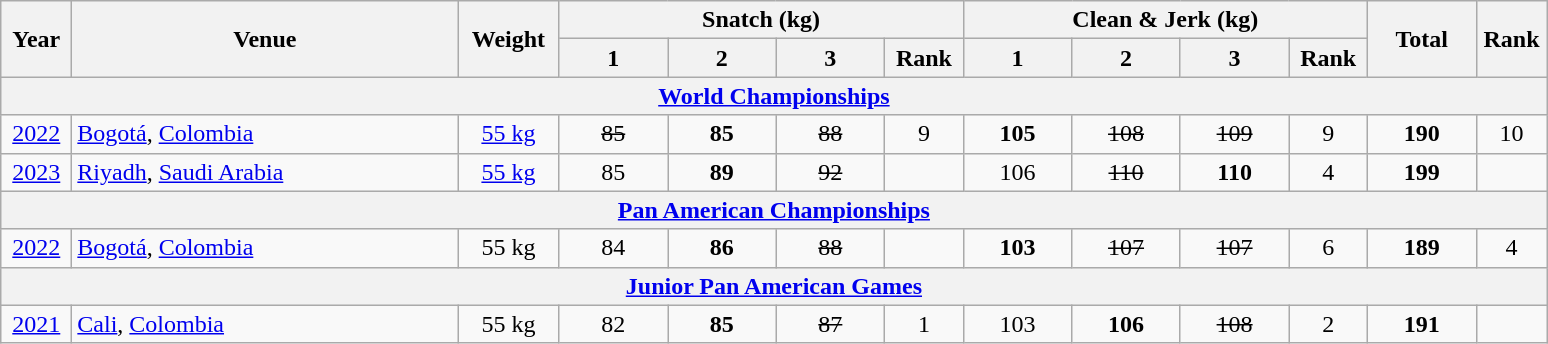<table class = "wikitable" style="text-align:center;">
<tr>
<th rowspan=2 width=40>Year</th>
<th rowspan=2 width=250>Venue</th>
<th rowspan=2 width=60>Weight</th>
<th colspan=4>Snatch (kg)</th>
<th colspan=4>Clean & Jerk (kg)</th>
<th rowspan=2 width=65>Total</th>
<th rowspan=2 width=40>Rank</th>
</tr>
<tr>
<th width=65>1</th>
<th width=65>2</th>
<th width=65>3</th>
<th width=45>Rank</th>
<th width=65>1</th>
<th width=65>2</th>
<th width=65>3</th>
<th width=45>Rank</th>
</tr>
<tr>
<th colspan=13><a href='#'>World Championships</a></th>
</tr>
<tr>
<td><a href='#'>2022</a></td>
<td align=left> <a href='#'>Bogotá</a>, <a href='#'>Colombia</a></td>
<td><a href='#'>55 kg</a></td>
<td><s>85</s></td>
<td><strong>85</strong></td>
<td><s>88</s></td>
<td>9</td>
<td><strong>105</strong></td>
<td><s>108</s></td>
<td><s>109</s></td>
<td>9</td>
<td><strong>190</strong></td>
<td>10</td>
</tr>
<tr>
<td><a href='#'>2023</a></td>
<td align=left> <a href='#'>Riyadh</a>, <a href='#'>Saudi Arabia</a></td>
<td><a href='#'>55 kg</a></td>
<td>85</td>
<td><strong>89</strong></td>
<td><s>92</s></td>
<td></td>
<td>106</td>
<td><s>110</s></td>
<td><strong>110</strong></td>
<td>4</td>
<td><strong>199</strong></td>
<td></td>
</tr>
<tr>
<th colspan=13><a href='#'>Pan American Championships</a></th>
</tr>
<tr>
<td><a href='#'>2022</a></td>
<td align=left> <a href='#'>Bogotá</a>, <a href='#'>Colombia</a></td>
<td>55 kg</td>
<td>84</td>
<td><strong>86</strong></td>
<td><s>88</s></td>
<td></td>
<td><strong>103</strong></td>
<td><s>107</s></td>
<td><s>107</s></td>
<td>6</td>
<td><strong>189</strong></td>
<td>4</td>
</tr>
<tr>
<th colspan=13><a href='#'>Junior Pan American Games</a></th>
</tr>
<tr>
<td><a href='#'>2021</a></td>
<td align=left> <a href='#'>Cali</a>, <a href='#'>Colombia</a></td>
<td>55 kg</td>
<td>82</td>
<td><strong>85</strong></td>
<td><s>87</s></td>
<td>1</td>
<td>103</td>
<td><strong>106</strong></td>
<td><s>108</s></td>
<td>2</td>
<td><strong>191</strong></td>
<td></td>
</tr>
</table>
